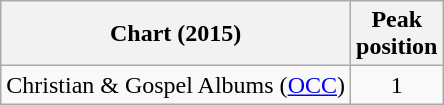<table class="wikitable plainrowheaders sortable" style="text-align:center">
<tr>
<th scope="col">Chart (2015)</th>
<th scope="col">Peak<br>position</th>
</tr>
<tr>
<td scope="row">Christian & Gospel Albums (<a href='#'>OCC</a>)</td>
<td scope="row">1</td>
</tr>
</table>
